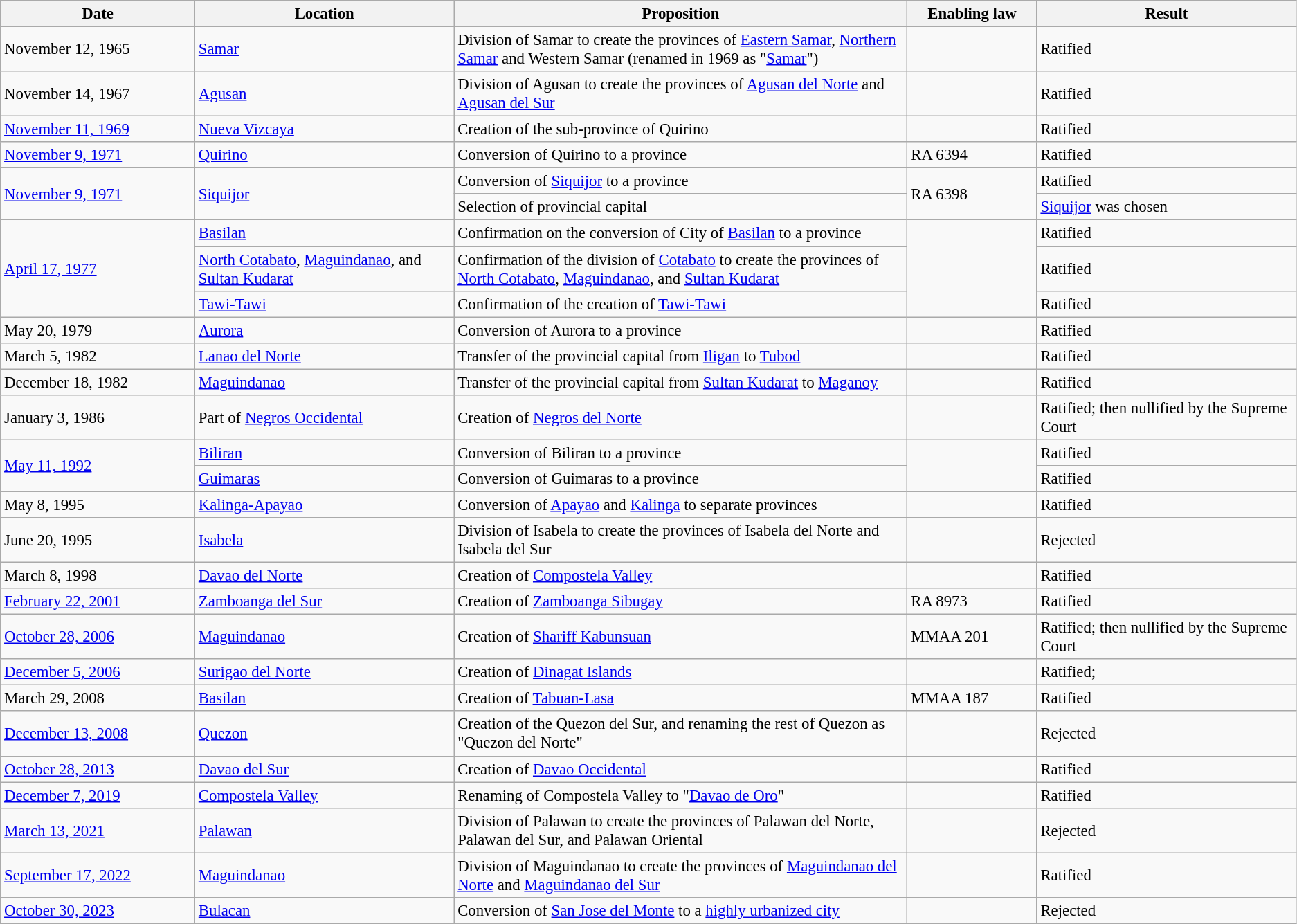<table class="wikitable" style="font-size:95%">
<tr>
<th width="15%">Date</th>
<th width="20%">Location</th>
<th width="35%">Proposition</th>
<th width="10%">Enabling law</th>
<th width="20%">Result</th>
</tr>
<tr>
<td>November 12, 1965</td>
<td><a href='#'>Samar</a></td>
<td>Division of Samar to create the provinces of <a href='#'>Eastern Samar</a>, <a href='#'>Northern Samar</a> and Western Samar (renamed in 1969 as "<a href='#'>Samar</a>")</td>
<td></td>
<td>Ratified</td>
</tr>
<tr>
<td>November 14, 1967</td>
<td><a href='#'>Agusan</a></td>
<td>Division of Agusan to create the provinces of <a href='#'>Agusan del Norte</a> and <a href='#'>Agusan del Sur</a></td>
<td></td>
<td>Ratified</td>
</tr>
<tr>
<td><a href='#'>November 11, 1969</a></td>
<td><a href='#'>Nueva Vizcaya</a></td>
<td>Creation of the sub-province of Quirino</td>
<td></td>
<td>Ratified</td>
</tr>
<tr>
<td><a href='#'>November 9, 1971</a></td>
<td><a href='#'>Quirino</a></td>
<td>Conversion of Quirino to a province</td>
<td>RA 6394</td>
<td>Ratified</td>
</tr>
<tr>
<td rowspan="2"><a href='#'>November 9, 1971</a></td>
<td rowspan="2"><a href='#'>Siquijor</a></td>
<td>Conversion of <a href='#'>Siquijor</a> to a province</td>
<td rowspan="2">RA 6398</td>
<td>Ratified</td>
</tr>
<tr>
<td>Selection of provincial capital</td>
<td><a href='#'>Siquijor</a> was chosen</td>
</tr>
<tr>
<td rowspan="3"><a href='#'>April 17, 1977</a></td>
<td><a href='#'>Basilan</a></td>
<td>Confirmation on the conversion of City of <a href='#'>Basilan</a> to a province</td>
<td rowspan="3"></td>
<td>Ratified</td>
</tr>
<tr>
<td><a href='#'>North Cotabato</a>, <a href='#'>Maguindanao</a>, and <a href='#'>Sultan Kudarat</a></td>
<td>Confirmation of the division of <a href='#'>Cotabato</a> to create the provinces of  <a href='#'>North Cotabato</a>, <a href='#'>Maguindanao</a>, and <a href='#'>Sultan Kudarat</a></td>
<td>Ratified</td>
</tr>
<tr>
<td><a href='#'>Tawi-Tawi</a></td>
<td>Confirmation of the creation of <a href='#'>Tawi-Tawi</a></td>
<td>Ratified</td>
</tr>
<tr>
<td>May 20, 1979</td>
<td><a href='#'>Aurora</a></td>
<td>Conversion of Aurora to a province</td>
<td></td>
<td>Ratified</td>
</tr>
<tr>
<td>March 5, 1982</td>
<td><a href='#'>Lanao del Norte</a></td>
<td>Transfer of the provincial capital from <a href='#'>Iligan</a> to <a href='#'>Tubod</a></td>
<td></td>
<td>Ratified</td>
</tr>
<tr>
<td>December 18, 1982</td>
<td><a href='#'>Maguindanao</a></td>
<td>Transfer of the provincial capital from <a href='#'>Sultan Kudarat</a> to <a href='#'>Maganoy</a></td>
<td></td>
<td>Ratified</td>
</tr>
<tr>
<td>January 3, 1986</td>
<td>Part of <a href='#'>Negros Occidental</a></td>
<td>Creation of <a href='#'>Negros del Norte</a></td>
<td></td>
<td>Ratified; then nullified by the Supreme Court</td>
</tr>
<tr>
<td rowspan="2"><a href='#'>May 11, 1992</a></td>
<td><a href='#'>Biliran</a></td>
<td>Conversion of Biliran to a province</td>
<td rowspan="2"></td>
<td>Ratified</td>
</tr>
<tr>
<td><a href='#'>Guimaras</a></td>
<td>Conversion of Guimaras to a province</td>
<td>Ratified</td>
</tr>
<tr>
<td>May 8, 1995</td>
<td><a href='#'>Kalinga-Apayao</a></td>
<td>Conversion of <a href='#'>Apayao</a> and <a href='#'>Kalinga</a> to separate provinces</td>
<td></td>
<td>Ratified</td>
</tr>
<tr>
<td>June 20, 1995</td>
<td><a href='#'>Isabela</a></td>
<td>Division of Isabela to create the provinces of Isabela del Norte and Isabela del Sur</td>
<td></td>
<td>Rejected</td>
</tr>
<tr>
<td>March 8, 1998</td>
<td><a href='#'>Davao del Norte</a></td>
<td>Creation of <a href='#'>Compostela Valley</a></td>
<td></td>
<td>Ratified</td>
</tr>
<tr>
<td><a href='#'>February 22, 2001</a></td>
<td><a href='#'>Zamboanga del Sur</a></td>
<td>Creation of <a href='#'>Zamboanga Sibugay</a></td>
<td>RA 8973</td>
<td>Ratified</td>
</tr>
<tr>
<td><a href='#'>October 28, 2006</a></td>
<td><a href='#'>Maguindanao</a></td>
<td>Creation of <a href='#'>Shariff Kabunsuan</a></td>
<td>MMAA 201</td>
<td>Ratified; then nullified by the Supreme Court</td>
</tr>
<tr>
<td><a href='#'>December 5, 2006</a></td>
<td><a href='#'>Surigao del Norte</a></td>
<td>Creation of <a href='#'>Dinagat Islands</a></td>
<td></td>
<td>Ratified;</td>
</tr>
<tr>
<td>March 29, 2008</td>
<td><a href='#'>Basilan</a></td>
<td>Creation of <a href='#'>Tabuan-Lasa</a></td>
<td>MMAA 187</td>
<td>Ratified</td>
</tr>
<tr>
<td><a href='#'>December 13, 2008</a></td>
<td><a href='#'>Quezon</a></td>
<td>Creation of the Quezon del Sur, and renaming the rest of Quezon as "Quezon del Norte"</td>
<td></td>
<td>Rejected</td>
</tr>
<tr>
<td><a href='#'>October 28, 2013</a></td>
<td><a href='#'>Davao del Sur</a></td>
<td>Creation of <a href='#'>Davao Occidental</a></td>
<td></td>
<td>Ratified</td>
</tr>
<tr>
<td><a href='#'>December 7, 2019</a></td>
<td><a href='#'>Compostela Valley</a></td>
<td>Renaming of Compostela Valley to "<a href='#'>Davao de Oro</a>"</td>
<td></td>
<td>Ratified</td>
</tr>
<tr>
<td><a href='#'>March 13, 2021</a></td>
<td><a href='#'>Palawan</a></td>
<td>Division of Palawan to create the provinces of Palawan del Norte, Palawan del Sur, and Palawan Oriental</td>
<td></td>
<td>Rejected</td>
</tr>
<tr>
<td><a href='#'>September 17, 2022</a></td>
<td><a href='#'>Maguindanao</a></td>
<td>Division of Maguindanao to create the provinces of <a href='#'>Maguindanao del Norte</a> and <a href='#'>Maguindanao del Sur</a></td>
<td></td>
<td>Ratified</td>
</tr>
<tr>
<td><a href='#'>October 30, 2023</a></td>
<td><a href='#'>Bulacan</a></td>
<td>Conversion of <a href='#'>San Jose del Monte</a> to a <a href='#'>highly urbanized city</a></td>
<td></td>
<td>Rejected</td>
</tr>
</table>
